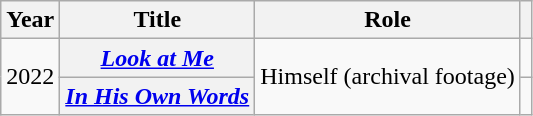<table class="wikitable sortable plainrowheaders">
<tr>
<th scope="col">Year</th>
<th scope="col">Title</th>
<th scope="col">Role</th>
<th scope="col" class="unsortable"></th>
</tr>
<tr>
<td rowspan="2">2022</td>
<th scope="row"><em><a href='#'>Look at Me</a></em></th>
<td rowspan="2">Himself (archival footage)</td>
<td style="text-align:center;"></td>
</tr>
<tr>
<th ! scope="row"><em><a href='#'>In His Own Words</a></em></th>
<td style="text-align:center;"></td>
</tr>
</table>
